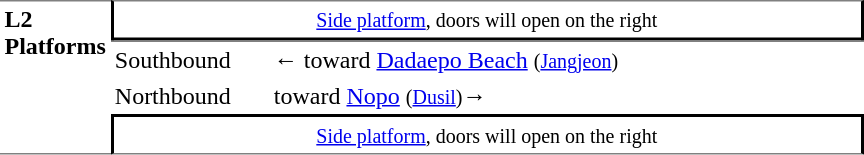<table table border=0 cellspacing=0 cellpadding=3>
<tr>
<td style="border-top:solid 1px gray;border-bottom:solid 1px gray;" width=50 rowspan=10 valign=top><strong>L2<br>Platforms</strong></td>
<td style="border-top:solid 1px gray;border-right:solid 2px black;border-left:solid 2px black;border-bottom:solid 2px black;text-align:center;" colspan=2><small><a href='#'>Side platform</a>, doors will open on the right</small></td>
</tr>
<tr>
<td style="border-bottom:solid 0px gray;border-top:solid 1px gray;" width=100>Southbound</td>
<td style="border-bottom:solid 0px gray;border-top:solid 1px gray;" width=390>←  toward <a href='#'>Dadaepo Beach</a> <small>(<a href='#'>Jangjeon</a>)</small></td>
</tr>
<tr>
<td>Northbound</td>
<td>  toward <a href='#'>Nopo</a> <small>(<a href='#'>Dusil</a>)</small>→</td>
</tr>
<tr>
<td style="border-top:solid 2px black;border-right:solid 2px black;border-left:solid 2px black;border-bottom:solid 1px gray;text-align:center;" colspan=2><small><a href='#'>Side platform</a>, doors will open on the right</small></td>
</tr>
</table>
